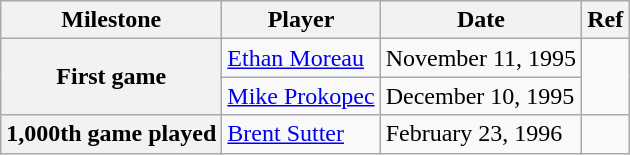<table class="wikitable">
<tr>
<th scope="col">Milestone</th>
<th scope="col">Player</th>
<th scope="col">Date</th>
<th scope="col">Ref</th>
</tr>
<tr>
<th rowspan=2>First game</th>
<td><a href='#'>Ethan Moreau</a></td>
<td>November 11, 1995</td>
<td rowspan=2></td>
</tr>
<tr>
<td><a href='#'>Mike Prokopec</a></td>
<td>December 10, 1995</td>
</tr>
<tr>
<th>1,000th game played</th>
<td><a href='#'>Brent Sutter</a></td>
<td>February 23, 1996</td>
<td></td>
</tr>
</table>
